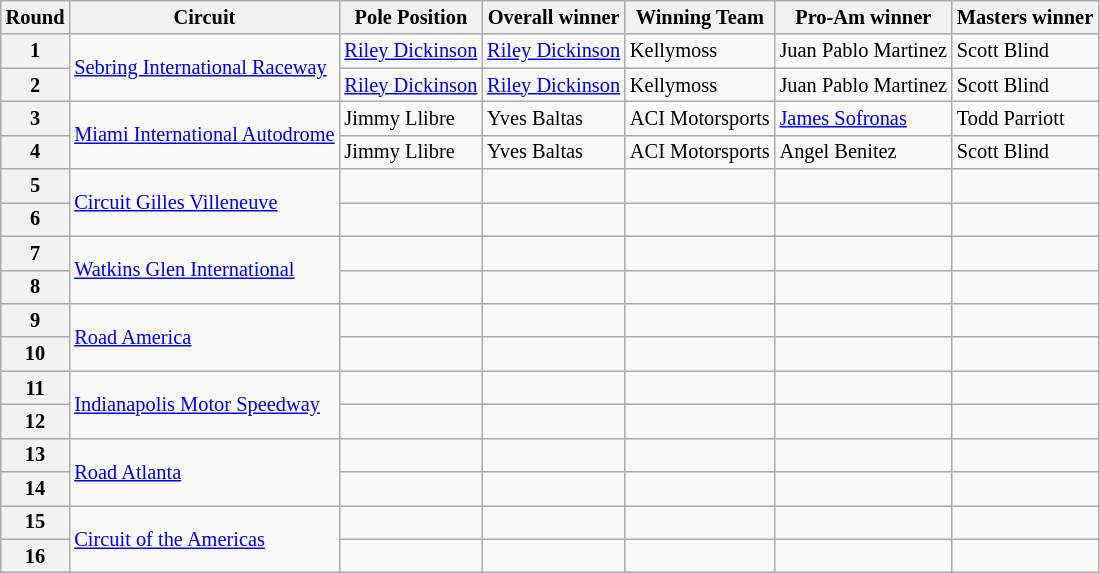<table class="wikitable" style="font-size: 85%">
<tr>
<th>Round</th>
<th>Circuit</th>
<th>Pole Position</th>
<th>Overall winner</th>
<th>Winning Team</th>
<th>Pro-Am winner</th>
<th>Masters winner</th>
</tr>
<tr>
<th>1</th>
<td rowspan="2"> <a href='#'>Sebring International Raceway</a></td>
<td> <a href='#'>Riley Dickinson</a></td>
<td> <a href='#'>Riley Dickinson</a></td>
<td> Kellymoss</td>
<td> Juan Pablo Martinez</td>
<td> Scott Blind</td>
</tr>
<tr>
<th>2</th>
<td> <a href='#'>Riley Dickinson</a></td>
<td> <a href='#'>Riley Dickinson</a></td>
<td> Kellymoss</td>
<td> Juan Pablo Martinez</td>
<td> Scott Blind</td>
</tr>
<tr>
<th>3</th>
<td rowspan="2"> <a href='#'>Miami International Autodrome</a></td>
<td> Jimmy Llibre</td>
<td> Yves Baltas</td>
<td nowrap> ACI Motorsports</td>
<td> <a href='#'>James Sofronas</a></td>
<td> Todd Parriott</td>
</tr>
<tr>
<th>4</th>
<td> Jimmy Llibre</td>
<td> Yves Baltas</td>
<td nowrap> ACI Motorsports</td>
<td> Angel Benitez</td>
<td> Scott Blind</td>
</tr>
<tr>
<th>5</th>
<td rowspan="2"> <a href='#'>Circuit Gilles Villeneuve</a></td>
<td></td>
<td></td>
<td></td>
<td></td>
<td></td>
</tr>
<tr>
<th>6</th>
<td></td>
<td></td>
<td></td>
<td></td>
<td></td>
</tr>
<tr>
<th>7</th>
<td rowspan="2"> <a href='#'>Watkins Glen International</a></td>
<td></td>
<td></td>
<td></td>
<td></td>
<td></td>
</tr>
<tr>
<th>8</th>
<td></td>
<td></td>
<td></td>
<td></td>
<td></td>
</tr>
<tr>
<th>9</th>
<td rowspan="2"> <a href='#'>Road America</a></td>
<td></td>
<td></td>
<td></td>
<td></td>
<td></td>
</tr>
<tr>
<th>10</th>
<td></td>
<td></td>
<td></td>
<td></td>
<td></td>
</tr>
<tr>
<th>11</th>
<td rowspan="2"> <a href='#'>Indianapolis Motor Speedway</a></td>
<td></td>
<td></td>
<td></td>
<td></td>
<td></td>
</tr>
<tr>
<th>12</th>
<td></td>
<td></td>
<td></td>
<td></td>
<td></td>
</tr>
<tr>
<th>13</th>
<td rowspan="2"> <a href='#'>Road Atlanta</a></td>
<td></td>
<td></td>
<td></td>
<td></td>
<td></td>
</tr>
<tr>
<th>14</th>
<td></td>
<td></td>
<td></td>
<td></td>
<td></td>
</tr>
<tr>
<th>15</th>
<td rowspan="2"> <a href='#'>Circuit of the Americas</a></td>
<td></td>
<td></td>
<td></td>
<td></td>
<td></td>
</tr>
<tr>
<th>16</th>
<td></td>
<td></td>
<td></td>
<td></td>
<td></td>
</tr>
</table>
